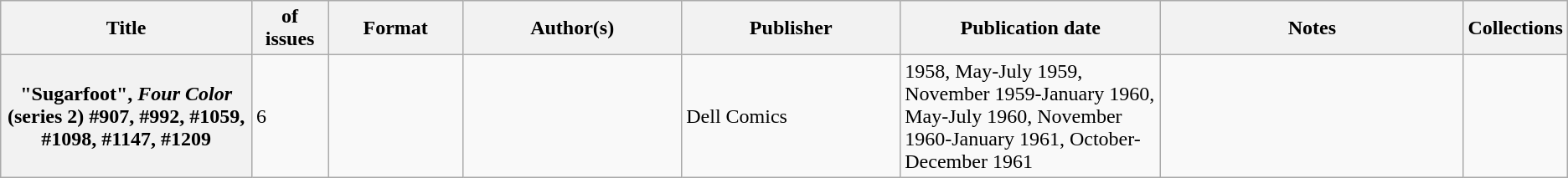<table class="wikitable">
<tr>
<th>Title</th>
<th style="width:40pt"> of issues</th>
<th style="width:75pt">Format</th>
<th style="width:125pt">Author(s)</th>
<th style="width:125pt">Publisher</th>
<th style="width:150pt">Publication date</th>
<th style="width:175pt">Notes</th>
<th>Collections</th>
</tr>
<tr>
<th>"Sugarfoot", <em>Four Color</em> (series 2) #907, #992, #1059, #1098, #1147, #1209</th>
<td>6</td>
<td></td>
<td></td>
<td>Dell Comics</td>
<td>1958, May-July 1959, November 1959-January 1960, May-July 1960, November 1960-January 1961, October-December 1961</td>
<td></td>
<td></td>
</tr>
</table>
